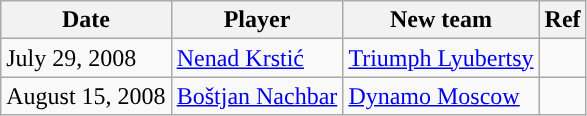<table class="wikitable" style="text-align:left;">
<tr>
<th>Date</th>
<th>Player</th>
<th>New team</th>
<th>Ref</th>
</tr>
<tr>
<td>July 29, 2008</td>
<td><a href='#'>Nenad Krstić</a></td>
<td><a href='#'>Triumph Lyubertsy</a></td>
<td></td>
</tr>
<tr>
<td>August 15, 2008</td>
<td><a href='#'>Boštjan Nachbar</a></td>
<td><a href='#'>Dynamo Moscow</a></td>
<td></td>
</tr>
</table>
